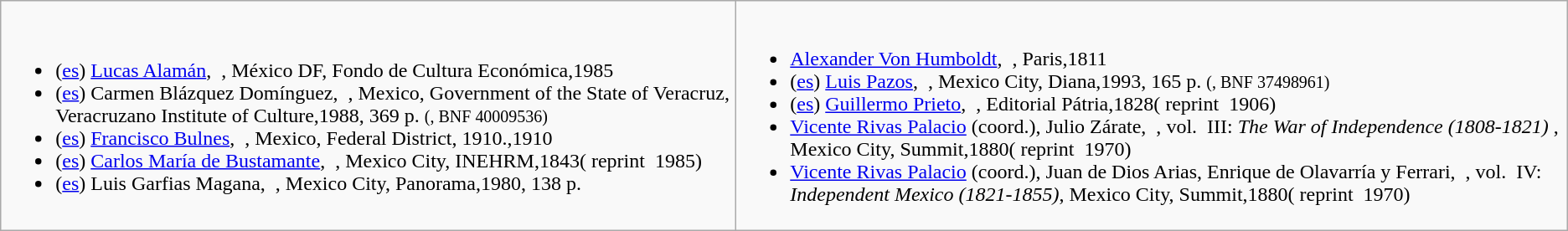<table class="wikitable">
<tr>
<td><br><ul><li><abbr>(<a href='#'>es</a>)</abbr> <a href='#'>Lucas Alamán</a>,  , México DF, Fondo de Cultura Económica,1985</li><li><abbr>(<a href='#'>es</a>)</abbr> Carmen Blázquez Domínguez,  , Mexico, Government of the State of Veracruz, Veracruzano Institute of Culture,1988, 369 <abbr>p.</abbr> <small>(, BNF 40009536)</small></li><li><abbr>(<a href='#'>es</a>)</abbr> <a href='#'>Francisco Bulnes</a>,  , Mexico, Federal District, 1910.,1910</li><li><abbr>(<a href='#'>es</a>)</abbr> <a href='#'>Carlos María de Bustamante</a>,  , Mexico City, INEHRM,1843( <abbr>reprint</abbr>  1985)</li><li><abbr>(<a href='#'>es</a>)</abbr> Luis Garfias Magana,  , Mexico City, Panorama,1980, 138 <abbr>p.</abbr></li></ul></td>
<td><br><ul><li><a href='#'>Alexander Von Humboldt</a>,  , Paris,1811</li><li><abbr>(<a href='#'>es</a>)</abbr> <a href='#'>Luis Pazos</a>,  , Mexico City, Diana,1993, 165 <abbr>p.</abbr> <small>(, BNF 37498961)</small></li><li><abbr>(<a href='#'>es</a>)</abbr> <a href='#'>Guillermo Prieto</a>,  , Editorial Pátria,1828( <abbr>reprint</abbr>  1906)</li><li><a href='#'>Vicente Rivas Palacio</a> (coord.), Julio Zárate,  , <abbr>vol.</abbr>  III: <em>The War of Independence (1808-1821)</em> , Mexico City, Summit,1880( <abbr>reprint</abbr>  1970)</li><li><a href='#'>Vicente Rivas Palacio</a> (coord.), Juan de Dios Arias, Enrique de Olavarría y Ferrari,  , <abbr>vol.</abbr>  IV: <em>Independent Mexico (1821-1855)</em>, Mexico City, Summit,1880( <abbr>reprint</abbr>  1970)</li></ul></td>
</tr>
</table>
